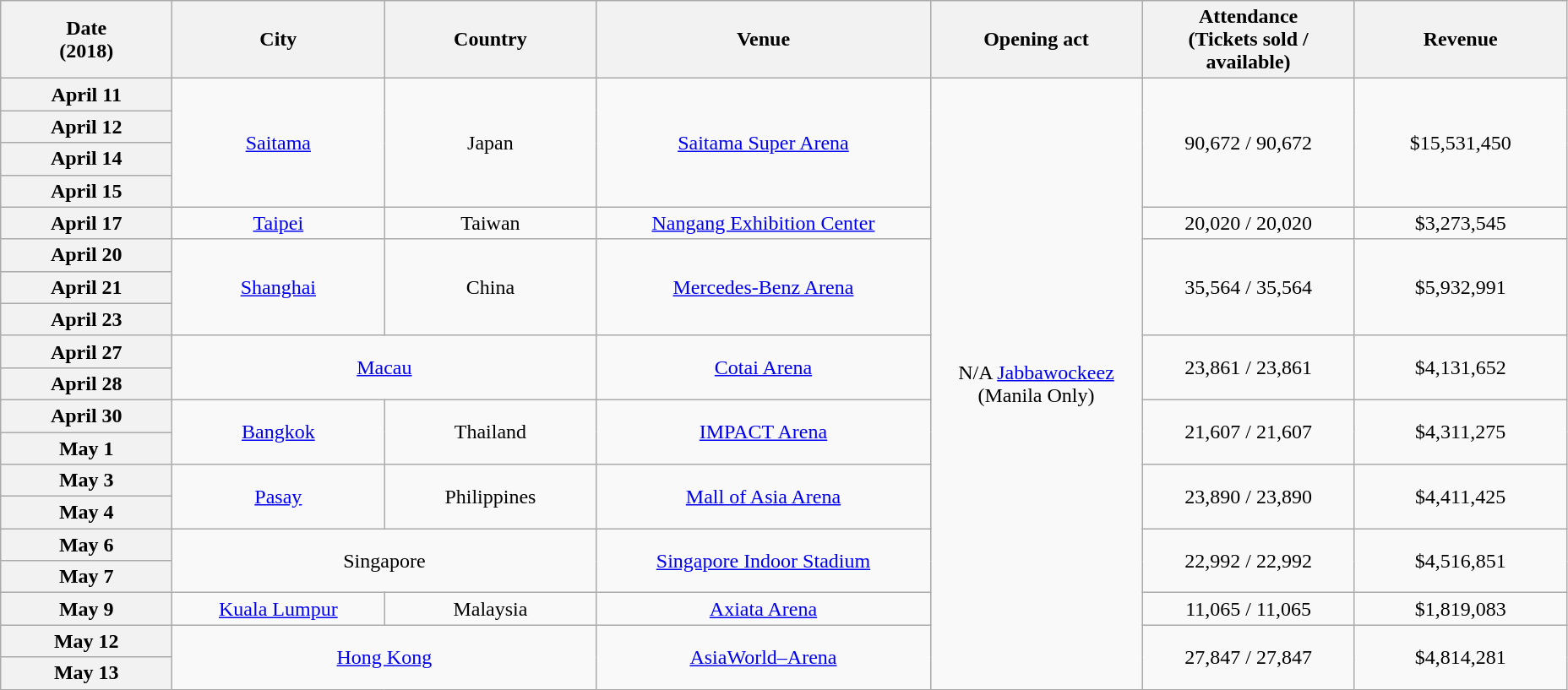<table class="wikitable plainrowheaders" style="text-align:center;">
<tr>
<th scope="col" style="width:8em;">Date<br>(2018)</th>
<th scope="col" style="width:10em;">City</th>
<th scope="col" style="width:10em;">Country</th>
<th scope="col" style="width:16em;">Venue</th>
<th scope="col" style="width:10em;">Opening act</th>
<th scope="col" style="width:10em;">Attendance<br>(Tickets sold / available)</th>
<th scope="col" style="width:10em;">Revenue</th>
</tr>
<tr>
<th scope="row">April 11</th>
<td rowspan="4"><a href='#'>Saitama</a></td>
<td rowspan="4">Japan</td>
<td rowspan="4"><a href='#'>Saitama Super Arena</a></td>
<td rowspan="20">N/A <a href='#'>Jabbawockeez</a> (Manila Only)</td>
<td rowspan="4">90,672 / 90,672</td>
<td rowspan="4">$15,531,450</td>
</tr>
<tr>
<th scope="row">April 12</th>
</tr>
<tr>
<th scope="row">April 14</th>
</tr>
<tr>
<th scope="row">April 15</th>
</tr>
<tr>
<th scope="row">April 17</th>
<td><a href='#'>Taipei</a></td>
<td>Taiwan</td>
<td><a href='#'>Nangang Exhibition Center</a></td>
<td>20,020 / 20,020</td>
<td>$3,273,545</td>
</tr>
<tr>
<th scope="row">April 20</th>
<td rowspan="3"><a href='#'>Shanghai</a></td>
<td rowspan="3">China</td>
<td rowspan="3"><a href='#'>Mercedes-Benz Arena</a></td>
<td rowspan="3">35,564 / 35,564</td>
<td rowspan="3">$5,932,991</td>
</tr>
<tr>
<th scope="row">April 21</th>
</tr>
<tr>
<th scope="row">April 23</th>
</tr>
<tr>
<th scope="row">April 27</th>
<td colspan="2" rowspan="2"><a href='#'>Macau</a></td>
<td rowspan="2"><a href='#'>Cotai Arena</a></td>
<td rowspan="2">23,861 / 23,861</td>
<td rowspan="2">$4,131,652</td>
</tr>
<tr>
<th scope="row">April 28</th>
</tr>
<tr>
<th scope="row">April 30</th>
<td rowspan="2"><a href='#'>Bangkok</a></td>
<td rowspan="2">Thailand</td>
<td rowspan="2"><a href='#'>IMPACT Arena</a></td>
<td rowspan="2">21,607 / 21,607</td>
<td rowspan="2">$4,311,275</td>
</tr>
<tr>
<th scope="row">May 1</th>
</tr>
<tr>
<th scope="row">May 3</th>
<td rowspan="2"><a href='#'>Pasay</a></td>
<td rowspan="2">Philippines</td>
<td rowspan="2"><a href='#'>Mall of Asia Arena</a></td>
<td rowspan="2">23,890 / 23,890</td>
<td rowspan="2">$4,411,425</td>
</tr>
<tr>
<th scope="row">May 4</th>
</tr>
<tr>
<th scope="row">May 6</th>
<td colspan="2" rowspan="2">Singapore</td>
<td rowspan="2"><a href='#'>Singapore Indoor Stadium</a></td>
<td rowspan="2">22,992 / 22,992</td>
<td rowspan="2">$4,516,851</td>
</tr>
<tr>
<th scope="row">May 7</th>
</tr>
<tr>
<th scope="row">May 9</th>
<td><a href='#'>Kuala Lumpur</a></td>
<td>Malaysia</td>
<td><a href='#'>Axiata Arena</a></td>
<td>11,065 / 11,065</td>
<td>$1,819,083</td>
</tr>
<tr>
<th scope="row">May 12</th>
<td colspan="2" rowspan="2"><a href='#'>Hong Kong</a></td>
<td rowspan="2"><a href='#'>AsiaWorld–Arena</a></td>
<td rowspan="2">27,847 / 27,847</td>
<td rowspan="2">$4,814,281</td>
</tr>
<tr>
<th scope="row">May 13</th>
</tr>
</table>
